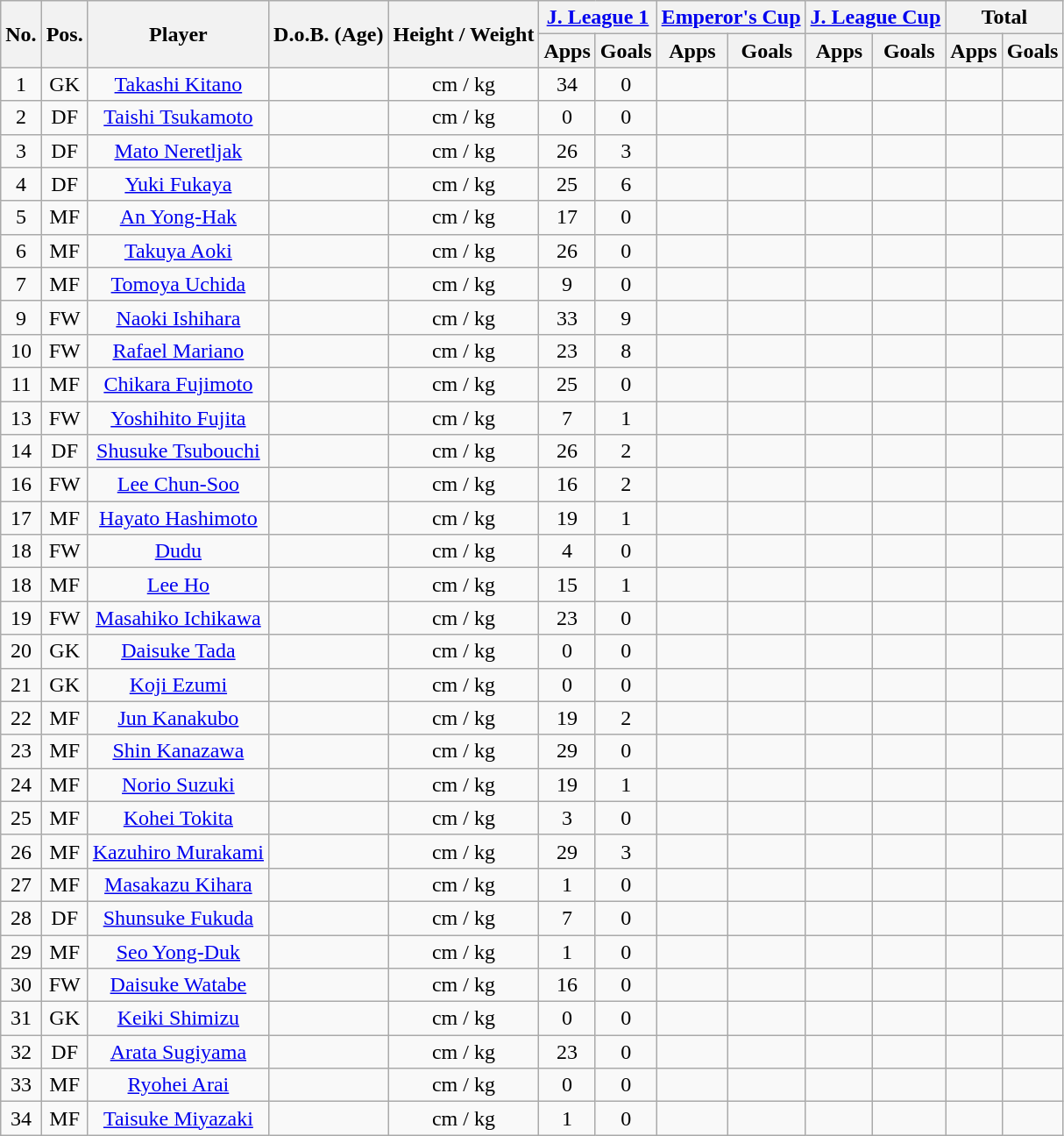<table class="wikitable" style="text-align:center;">
<tr>
<th rowspan="2">No.</th>
<th rowspan="2">Pos.</th>
<th rowspan="2">Player</th>
<th rowspan="2">D.o.B. (Age)</th>
<th rowspan="2">Height / Weight</th>
<th colspan="2"><a href='#'>J. League 1</a></th>
<th colspan="2"><a href='#'>Emperor's Cup</a></th>
<th colspan="2"><a href='#'>J. League Cup</a></th>
<th colspan="2">Total</th>
</tr>
<tr>
<th>Apps</th>
<th>Goals</th>
<th>Apps</th>
<th>Goals</th>
<th>Apps</th>
<th>Goals</th>
<th>Apps</th>
<th>Goals</th>
</tr>
<tr>
<td>1</td>
<td>GK</td>
<td><a href='#'>Takashi Kitano</a></td>
<td></td>
<td>cm / kg</td>
<td>34</td>
<td>0</td>
<td></td>
<td></td>
<td></td>
<td></td>
<td></td>
<td></td>
</tr>
<tr>
<td>2</td>
<td>DF</td>
<td><a href='#'>Taishi Tsukamoto</a></td>
<td></td>
<td>cm / kg</td>
<td>0</td>
<td>0</td>
<td></td>
<td></td>
<td></td>
<td></td>
<td></td>
<td></td>
</tr>
<tr>
<td>3</td>
<td>DF</td>
<td><a href='#'>Mato Neretljak</a></td>
<td></td>
<td>cm / kg</td>
<td>26</td>
<td>3</td>
<td></td>
<td></td>
<td></td>
<td></td>
<td></td>
<td></td>
</tr>
<tr>
<td>4</td>
<td>DF</td>
<td><a href='#'>Yuki Fukaya</a></td>
<td></td>
<td>cm / kg</td>
<td>25</td>
<td>6</td>
<td></td>
<td></td>
<td></td>
<td></td>
<td></td>
<td></td>
</tr>
<tr>
<td>5</td>
<td>MF</td>
<td><a href='#'>An Yong-Hak</a></td>
<td></td>
<td>cm / kg</td>
<td>17</td>
<td>0</td>
<td></td>
<td></td>
<td></td>
<td></td>
<td></td>
<td></td>
</tr>
<tr>
<td>6</td>
<td>MF</td>
<td><a href='#'>Takuya Aoki</a></td>
<td></td>
<td>cm / kg</td>
<td>26</td>
<td>0</td>
<td></td>
<td></td>
<td></td>
<td></td>
<td></td>
<td></td>
</tr>
<tr>
<td>7</td>
<td>MF</td>
<td><a href='#'>Tomoya Uchida</a></td>
<td></td>
<td>cm / kg</td>
<td>9</td>
<td>0</td>
<td></td>
<td></td>
<td></td>
<td></td>
<td></td>
<td></td>
</tr>
<tr>
<td>9</td>
<td>FW</td>
<td><a href='#'>Naoki Ishihara</a></td>
<td></td>
<td>cm / kg</td>
<td>33</td>
<td>9</td>
<td></td>
<td></td>
<td></td>
<td></td>
<td></td>
<td></td>
</tr>
<tr>
<td>10</td>
<td>FW</td>
<td><a href='#'>Rafael Mariano</a></td>
<td></td>
<td>cm / kg</td>
<td>23</td>
<td>8</td>
<td></td>
<td></td>
<td></td>
<td></td>
<td></td>
<td></td>
</tr>
<tr>
<td>11</td>
<td>MF</td>
<td><a href='#'>Chikara Fujimoto</a></td>
<td></td>
<td>cm / kg</td>
<td>25</td>
<td>0</td>
<td></td>
<td></td>
<td></td>
<td></td>
<td></td>
<td></td>
</tr>
<tr>
<td>13</td>
<td>FW</td>
<td><a href='#'>Yoshihito Fujita</a></td>
<td></td>
<td>cm / kg</td>
<td>7</td>
<td>1</td>
<td></td>
<td></td>
<td></td>
<td></td>
<td></td>
<td></td>
</tr>
<tr>
<td>14</td>
<td>DF</td>
<td><a href='#'>Shusuke Tsubouchi</a></td>
<td></td>
<td>cm / kg</td>
<td>26</td>
<td>2</td>
<td></td>
<td></td>
<td></td>
<td></td>
<td></td>
<td></td>
</tr>
<tr>
<td>16</td>
<td>FW</td>
<td><a href='#'>Lee Chun-Soo</a></td>
<td></td>
<td>cm / kg</td>
<td>16</td>
<td>2</td>
<td></td>
<td></td>
<td></td>
<td></td>
<td></td>
<td></td>
</tr>
<tr>
<td>17</td>
<td>MF</td>
<td><a href='#'>Hayato Hashimoto</a></td>
<td></td>
<td>cm / kg</td>
<td>19</td>
<td>1</td>
<td></td>
<td></td>
<td></td>
<td></td>
<td></td>
<td></td>
</tr>
<tr>
<td>18</td>
<td>FW</td>
<td><a href='#'>Dudu</a></td>
<td></td>
<td>cm / kg</td>
<td>4</td>
<td>0</td>
<td></td>
<td></td>
<td></td>
<td></td>
<td></td>
<td></td>
</tr>
<tr>
<td>18</td>
<td>MF</td>
<td><a href='#'>Lee Ho</a></td>
<td></td>
<td>cm / kg</td>
<td>15</td>
<td>1</td>
<td></td>
<td></td>
<td></td>
<td></td>
<td></td>
<td></td>
</tr>
<tr>
<td>19</td>
<td>FW</td>
<td><a href='#'>Masahiko Ichikawa</a></td>
<td></td>
<td>cm / kg</td>
<td>23</td>
<td>0</td>
<td></td>
<td></td>
<td></td>
<td></td>
<td></td>
<td></td>
</tr>
<tr>
<td>20</td>
<td>GK</td>
<td><a href='#'>Daisuke Tada</a></td>
<td></td>
<td>cm / kg</td>
<td>0</td>
<td>0</td>
<td></td>
<td></td>
<td></td>
<td></td>
<td></td>
<td></td>
</tr>
<tr>
<td>21</td>
<td>GK</td>
<td><a href='#'>Koji Ezumi</a></td>
<td></td>
<td>cm / kg</td>
<td>0</td>
<td>0</td>
<td></td>
<td></td>
<td></td>
<td></td>
<td></td>
<td></td>
</tr>
<tr>
<td>22</td>
<td>MF</td>
<td><a href='#'>Jun Kanakubo</a></td>
<td></td>
<td>cm / kg</td>
<td>19</td>
<td>2</td>
<td></td>
<td></td>
<td></td>
<td></td>
<td></td>
<td></td>
</tr>
<tr>
<td>23</td>
<td>MF</td>
<td><a href='#'>Shin Kanazawa</a></td>
<td></td>
<td>cm / kg</td>
<td>29</td>
<td>0</td>
<td></td>
<td></td>
<td></td>
<td></td>
<td></td>
<td></td>
</tr>
<tr>
<td>24</td>
<td>MF</td>
<td><a href='#'>Norio Suzuki</a></td>
<td></td>
<td>cm / kg</td>
<td>19</td>
<td>1</td>
<td></td>
<td></td>
<td></td>
<td></td>
<td></td>
<td></td>
</tr>
<tr>
<td>25</td>
<td>MF</td>
<td><a href='#'>Kohei Tokita</a></td>
<td></td>
<td>cm / kg</td>
<td>3</td>
<td>0</td>
<td></td>
<td></td>
<td></td>
<td></td>
<td></td>
<td></td>
</tr>
<tr>
<td>26</td>
<td>MF</td>
<td><a href='#'>Kazuhiro Murakami</a></td>
<td></td>
<td>cm / kg</td>
<td>29</td>
<td>3</td>
<td></td>
<td></td>
<td></td>
<td></td>
<td></td>
<td></td>
</tr>
<tr>
<td>27</td>
<td>MF</td>
<td><a href='#'>Masakazu Kihara</a></td>
<td></td>
<td>cm / kg</td>
<td>1</td>
<td>0</td>
<td></td>
<td></td>
<td></td>
<td></td>
<td></td>
<td></td>
</tr>
<tr>
<td>28</td>
<td>DF</td>
<td><a href='#'>Shunsuke Fukuda</a></td>
<td></td>
<td>cm / kg</td>
<td>7</td>
<td>0</td>
<td></td>
<td></td>
<td></td>
<td></td>
<td></td>
<td></td>
</tr>
<tr>
<td>29</td>
<td>MF</td>
<td><a href='#'>Seo Yong-Duk</a></td>
<td></td>
<td>cm / kg</td>
<td>1</td>
<td>0</td>
<td></td>
<td></td>
<td></td>
<td></td>
<td></td>
<td></td>
</tr>
<tr>
<td>30</td>
<td>FW</td>
<td><a href='#'>Daisuke Watabe</a></td>
<td></td>
<td>cm / kg</td>
<td>16</td>
<td>0</td>
<td></td>
<td></td>
<td></td>
<td></td>
<td></td>
<td></td>
</tr>
<tr>
<td>31</td>
<td>GK</td>
<td><a href='#'>Keiki Shimizu</a></td>
<td></td>
<td>cm / kg</td>
<td>0</td>
<td>0</td>
<td></td>
<td></td>
<td></td>
<td></td>
<td></td>
<td></td>
</tr>
<tr>
<td>32</td>
<td>DF</td>
<td><a href='#'>Arata Sugiyama</a></td>
<td></td>
<td>cm / kg</td>
<td>23</td>
<td>0</td>
<td></td>
<td></td>
<td></td>
<td></td>
<td></td>
<td></td>
</tr>
<tr>
<td>33</td>
<td>MF</td>
<td><a href='#'>Ryohei Arai</a></td>
<td></td>
<td>cm / kg</td>
<td>0</td>
<td>0</td>
<td></td>
<td></td>
<td></td>
<td></td>
<td></td>
<td></td>
</tr>
<tr>
<td>34</td>
<td>MF</td>
<td><a href='#'>Taisuke Miyazaki</a></td>
<td></td>
<td>cm / kg</td>
<td>1</td>
<td>0</td>
<td></td>
<td></td>
<td></td>
<td></td>
<td></td>
<td></td>
</tr>
</table>
